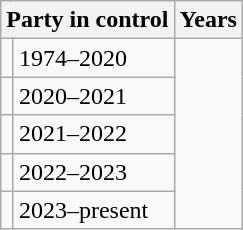<table class="wikitable">
<tr>
<th colspan=2>Party in control</th>
<th>Years</th>
</tr>
<tr>
<td></td>
<td>1974–2020</td>
</tr>
<tr>
<td></td>
<td>2020–2021</td>
</tr>
<tr>
<td></td>
<td>2021–2022</td>
</tr>
<tr>
<td></td>
<td>2022–2023</td>
</tr>
<tr>
<td></td>
<td>2023–present</td>
</tr>
</table>
